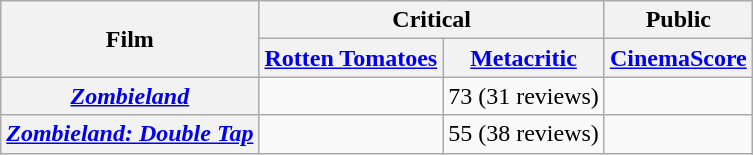<table class="wikitable plainrowheaders unsortable" style="text-align: center">
<tr>
<th scope="col" rowspan="2">Film</th>
<th scope="col" colspan="2">Critical</th>
<th scope="col" colspan="2">Public</th>
</tr>
<tr>
<th scope="col"><a href='#'>Rotten Tomatoes</a></th>
<th scope="col"><a href='#'>Metacritic</a></th>
<th scope="col"><a href='#'>CinemaScore</a></th>
</tr>
<tr>
<th scope="row"><em><a href='#'>Zombieland</a></em></th>
<td></td>
<td>73 (31 reviews)</td>
<td></td>
</tr>
<tr>
<th scope="row"><em><a href='#'>Zombieland: Double Tap</a></em></th>
<td></td>
<td>55 (38 reviews)</td>
<td></td>
</tr>
</table>
